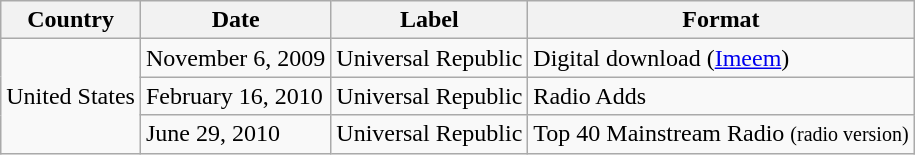<table class="wikitable">
<tr>
<th>Country</th>
<th>Date</th>
<th>Label</th>
<th>Format</th>
</tr>
<tr>
<td rowspan="3">United States</td>
<td>November 6, 2009</td>
<td>Universal Republic</td>
<td>Digital download (<a href='#'>Imeem</a>)</td>
</tr>
<tr>
<td>February 16, 2010</td>
<td>Universal Republic</td>
<td>Radio Adds</td>
</tr>
<tr>
<td>June 29, 2010</td>
<td>Universal Republic</td>
<td>Top 40 Mainstream Radio <small> (radio version) </small></td>
</tr>
</table>
